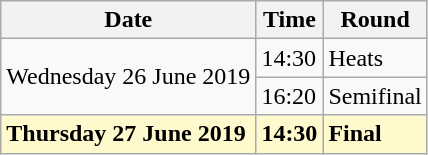<table class="wikitable">
<tr>
<th>Date</th>
<th>Time</th>
<th>Round</th>
</tr>
<tr>
<td rowspan=2>Wednesday 26 June 2019</td>
<td>14:30</td>
<td>Heats</td>
</tr>
<tr>
<td>16:20</td>
<td>Semifinal</td>
</tr>
<tr>
<td style=background:lemonchiffon><strong>Thursday 27 June 2019</strong></td>
<td style=background:lemonchiffon><strong>14:30</strong></td>
<td style=background:lemonchiffon><strong>Final</strong></td>
</tr>
</table>
